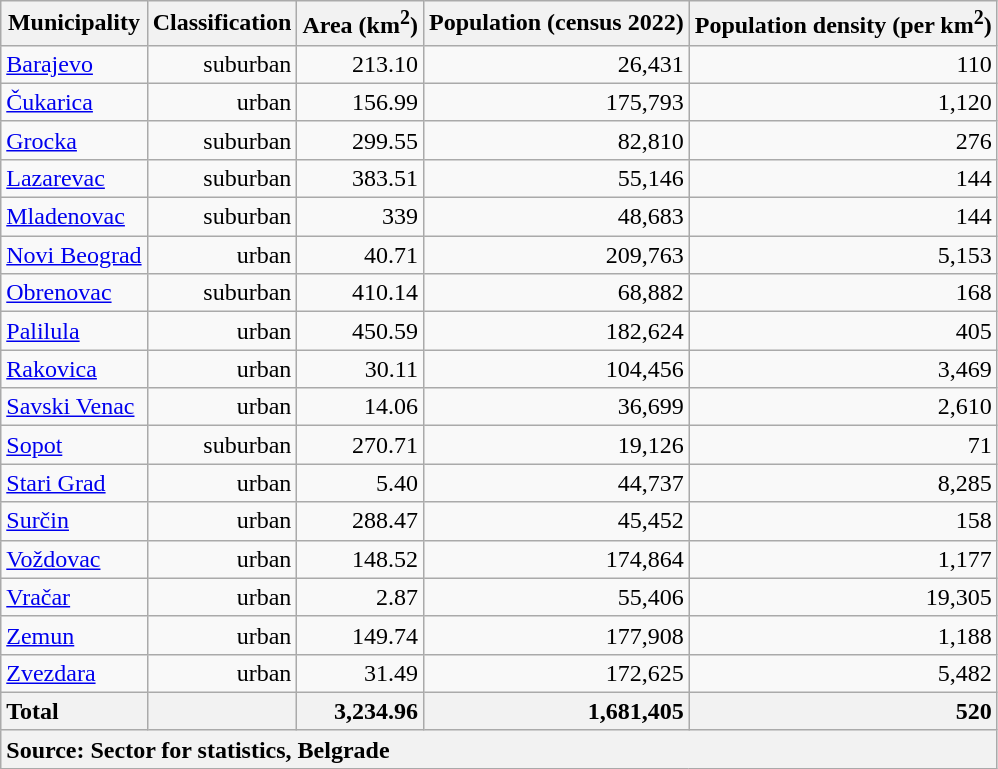<table class="sortable wikitable" style="text-align:right">
<tr>
<th>Municipality</th>
<th>Classification</th>
<th>Area (km<sup>2</sup>)</th>
<th>Population (census 2022)</th>
<th>Population density (per km<sup>2</sup>)</th>
</tr>
<tr>
<td style="text-align:left"><a href='#'>Barajevo</a></td>
<td>suburban</td>
<td>213.10</td>
<td>26,431</td>
<td>110</td>
</tr>
<tr>
<td style="text-align:left"><a href='#'>Čukarica</a></td>
<td>urban</td>
<td>156.99</td>
<td>175,793</td>
<td>1,120</td>
</tr>
<tr>
<td style="text-align:left"><a href='#'>Grocka</a></td>
<td>suburban</td>
<td>299.55</td>
<td>82,810</td>
<td>276</td>
</tr>
<tr>
<td style="text-align:left"><a href='#'>Lazarevac</a></td>
<td>suburban</td>
<td>383.51</td>
<td>55,146</td>
<td>144</td>
</tr>
<tr>
<td style="text-align:left"><a href='#'>Mladenovac</a></td>
<td>suburban</td>
<td>339</td>
<td>48,683</td>
<td>144</td>
</tr>
<tr>
<td style="text-align:left"><a href='#'>Novi Beograd</a></td>
<td>urban</td>
<td>40.71</td>
<td>209,763</td>
<td>5,153</td>
</tr>
<tr>
<td style="text-align:left"><a href='#'>Obrenovac</a></td>
<td>suburban</td>
<td>410.14</td>
<td>68,882</td>
<td>168</td>
</tr>
<tr>
<td style="text-align:left"><a href='#'>Palilula</a></td>
<td>urban</td>
<td>450.59</td>
<td>182,624</td>
<td>405</td>
</tr>
<tr>
<td style="text-align:left"><a href='#'>Rakovica</a></td>
<td>urban</td>
<td>30.11</td>
<td>104,456</td>
<td>3,469</td>
</tr>
<tr>
<td style="text-align:left"><a href='#'>Savski Venac</a></td>
<td>urban</td>
<td>14.06</td>
<td>36,699</td>
<td>2,610</td>
</tr>
<tr>
<td style="text-align:left"><a href='#'>Sopot</a></td>
<td>suburban</td>
<td>270.71</td>
<td>19,126</td>
<td>71</td>
</tr>
<tr>
<td style="text-align:left"><a href='#'>Stari Grad</a></td>
<td>urban</td>
<td>5.40</td>
<td>44,737</td>
<td>8,285</td>
</tr>
<tr>
<td style="text-align:left"><a href='#'>Surčin</a></td>
<td>urban</td>
<td>288.47</td>
<td>45,452</td>
<td>158</td>
</tr>
<tr>
<td style="text-align:left"><a href='#'>Voždovac</a></td>
<td>urban</td>
<td>148.52</td>
<td>174,864</td>
<td>1,177</td>
</tr>
<tr>
<td style="text-align:left"><a href='#'>Vračar</a></td>
<td>urban</td>
<td>2.87</td>
<td>55,406</td>
<td>19,305</td>
</tr>
<tr>
<td style="text-align:left"><a href='#'>Zemun</a></td>
<td>urban</td>
<td>149.74</td>
<td>177,908</td>
<td>1,188</td>
</tr>
<tr>
<td style="text-align:left"><a href='#'>Zvezdara</a></td>
<td>urban</td>
<td>31.49</td>
<td>172,625</td>
<td>5,482</td>
</tr>
<tr style="background:#e9e9e9;">
<th style="text-align:left">Total</th>
<th></th>
<th style="text-align:right">3,234.96</th>
<th style="text-align:right">1,681,405</th>
<th style="text-align:right">520</th>
</tr>
<tr>
<th style="text-align:left"; colspan="5"">Source: Sector for statistics, Belgrade</th>
</tr>
</table>
